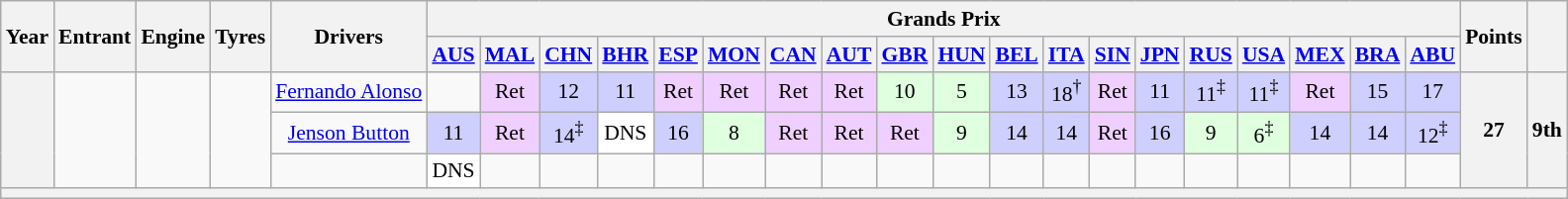<table class="wikitable" style="text-align:center; font-size:90%">
<tr>
<th rowspan="2">Year</th>
<th rowspan="2">Entrant</th>
<th rowspan="2">Engine</th>
<th rowspan="2">Tyres</th>
<th rowspan="2">Drivers</th>
<th colspan="19">Grands Prix</th>
<th rowspan="2">Points</th>
<th rowspan="2"></th>
</tr>
<tr>
<th><a href='#'>AUS</a></th>
<th><a href='#'>MAL</a></th>
<th><a href='#'>CHN</a></th>
<th><a href='#'>BHR</a></th>
<th><a href='#'>ESP</a></th>
<th><a href='#'>MON</a></th>
<th><a href='#'>CAN</a></th>
<th><a href='#'>AUT</a></th>
<th><a href='#'>GBR</a></th>
<th><a href='#'>HUN</a></th>
<th><a href='#'>BEL</a></th>
<th><a href='#'>ITA</a></th>
<th><a href='#'>SIN</a></th>
<th><a href='#'>JPN</a></th>
<th><a href='#'>RUS</a></th>
<th><a href='#'>USA</a></th>
<th><a href='#'>MEX</a></th>
<th><a href='#'>BRA</a></th>
<th><a href='#'>ABU</a></th>
</tr>
<tr>
<th rowspan=3></th>
<td rowspan=3></td>
<td rowspan=3></td>
<td rowspan=3></td>
<td align="center"><a href='#'>Fernando Alonso</a></td>
<td></td>
<td style="background-color:#efcfff">Ret</td>
<td style="background-color:#cfcfff">12</td>
<td style="background-color:#cfcfff">11</td>
<td style="background-color:#efcfff">Ret</td>
<td style="background-color:#efcfff">Ret</td>
<td style="background-color:#efcfff">Ret</td>
<td style="background-color:#efcfff">Ret</td>
<td style="background-color:#dfffdf">10</td>
<td style="background-color:#dfffdf">5</td>
<td style="background-color:#cfcfff">13</td>
<td style="background-color:#cfcfff">18<sup>†</sup></td>
<td style="background-color:#efcfff">Ret</td>
<td style="background-color:#cfcfff">11</td>
<td style="background-color:#cfcfff">11<sup>‡</sup></td>
<td style="background-color:#cfcfff">11<sup>‡</sup></td>
<td style="background-color:#efcfff">Ret</td>
<td style="background-color:#cfcfff">15</td>
<td style="background-color:#cfcfff">17</td>
<th rowspan="3">27</th>
<th rowspan="3">9th</th>
</tr>
<tr>
<td align="center"><a href='#'>Jenson Button</a></td>
<td style="background-color:#cfcfff">11</td>
<td style="background-color:#efcfff">Ret</td>
<td style="background-color:#cfcfff">14<sup>‡</sup></td>
<td style="background-color:#ffffff">DNS</td>
<td style="background-color:#cfcfff">16</td>
<td style="background-color:#dfffdf">8</td>
<td style="background-color:#efcfff">Ret</td>
<td style="background-color:#efcfff">Ret</td>
<td style="background-color:#efcfff">Ret</td>
<td style="background-color:#dfffdf">9</td>
<td style="background-color:#cfcfff">14</td>
<td style="background-color:#cfcfff">14</td>
<td style="background-color:#efcfff">Ret</td>
<td style="background-color:#cfcfff">16</td>
<td style="background-color:#dfffdf">9</td>
<td style="background-color:#dfffdf">6<sup>‡</sup></td>
<td style="background-color:#cfcfff">14</td>
<td style="background-color:#cfcfff">14</td>
<td style="background-color:#cfcfff">12<sup>‡</sup></td>
</tr>
<tr>
<td align="center"></td>
<td style="background-color:#ffffff">DNS</td>
<td></td>
<td></td>
<td></td>
<td></td>
<td></td>
<td></td>
<td></td>
<td></td>
<td></td>
<td></td>
<td></td>
<td></td>
<td></td>
<td></td>
<td></td>
<td></td>
<td></td>
<td></td>
</tr>
<tr>
<th colspan="27"></th>
</tr>
</table>
